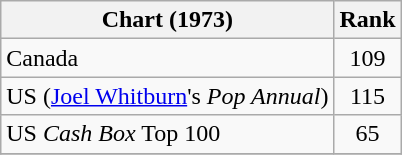<table class="wikitable sortable">
<tr>
<th align="left">Chart (1973)</th>
<th style="text-align:center;">Rank</th>
</tr>
<tr>
<td>Canada</td>
<td style="text-align:center;">109</td>
</tr>
<tr>
<td>US (<a href='#'>Joel Whitburn</a>'s <em>Pop Annual</em>)</td>
<td style="text-align:center;">115</td>
</tr>
<tr>
<td>US <em>Cash Box</em> Top 100</td>
<td style="text-align:center;">65</td>
</tr>
<tr>
</tr>
</table>
